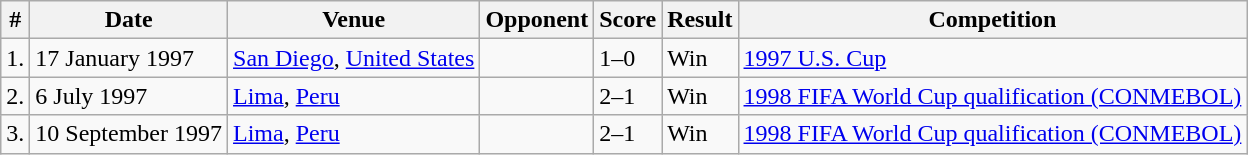<table class="wikitable sortable">
<tr>
<th>#</th>
<th>Date</th>
<th>Venue</th>
<th>Opponent</th>
<th>Score</th>
<th>Result</th>
<th>Competition</th>
</tr>
<tr>
<td>1.</td>
<td>17 January 1997</td>
<td><a href='#'>San Diego</a>, <a href='#'>United States</a></td>
<td></td>
<td>1–0</td>
<td>Win</td>
<td><a href='#'>1997 U.S. Cup</a></td>
</tr>
<tr>
<td>2.</td>
<td>6 July 1997</td>
<td><a href='#'>Lima</a>, <a href='#'>Peru</a></td>
<td></td>
<td>2–1</td>
<td>Win</td>
<td><a href='#'>1998 FIFA World Cup qualification (CONMEBOL)</a></td>
</tr>
<tr>
<td>3.</td>
<td>10 September 1997</td>
<td><a href='#'>Lima</a>, <a href='#'>Peru</a></td>
<td></td>
<td>2–1</td>
<td>Win</td>
<td><a href='#'>1998 FIFA World Cup qualification (CONMEBOL)</a></td>
</tr>
</table>
